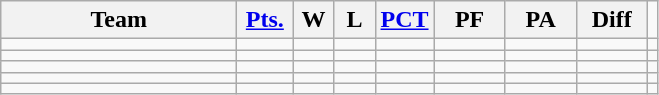<table class=wikitable>
<tr align=center>
<th width=150px>Team</th>
<th width=30px><a href='#'>Pts.</a></th>
<th width=20px>W</th>
<th width=20px>L</th>
<th><a href='#'>PCT</a></th>
<th width=40px>PF</th>
<th width=40px>PA</th>
<th width=40px>Diff</th>
</tr>
<tr align=center>
<td align=left></td>
<td></td>
<td></td>
<td></td>
<td></td>
<td></td>
<td></td>
<td></td>
<td></td>
</tr>
<tr align=center>
<td align=left></td>
<td></td>
<td></td>
<td></td>
<td></td>
<td></td>
<td></td>
<td></td>
<td></td>
</tr>
<tr align=center>
<td align=left></td>
<td></td>
<td></td>
<td></td>
<td></td>
<td></td>
<td></td>
<td></td>
<td></td>
</tr>
<tr align=center>
<td align=left></td>
<td></td>
<td></td>
<td></td>
<td></td>
<td></td>
<td></td>
<td></td>
<td></td>
</tr>
<tr align=center>
<td align=left></td>
<td></td>
<td></td>
<td></td>
<td></td>
<td></td>
<td></td>
<td></td>
<td></td>
</tr>
</table>
